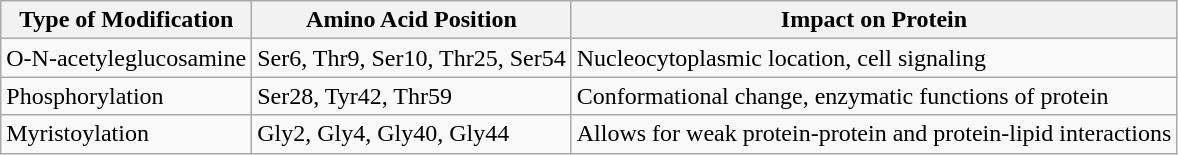<table class="wikitable">
<tr>
<th>Type of Modification</th>
<th>Amino Acid Position</th>
<th>Impact on Protein</th>
</tr>
<tr>
<td>O-N-acetyleglucosamine</td>
<td>Ser6, Thr9, Ser10, Thr25, Ser54</td>
<td>Nucleocytoplasmic location, cell signaling</td>
</tr>
<tr>
<td>Phosphorylation</td>
<td>Ser28, Tyr42, Thr59</td>
<td>Conformational change, enzymatic functions of protein</td>
</tr>
<tr>
<td>Myristoylation</td>
<td>Gly2, Gly4, Gly40, Gly44</td>
<td>Allows for weak protein-protein and protein-lipid interactions</td>
</tr>
</table>
